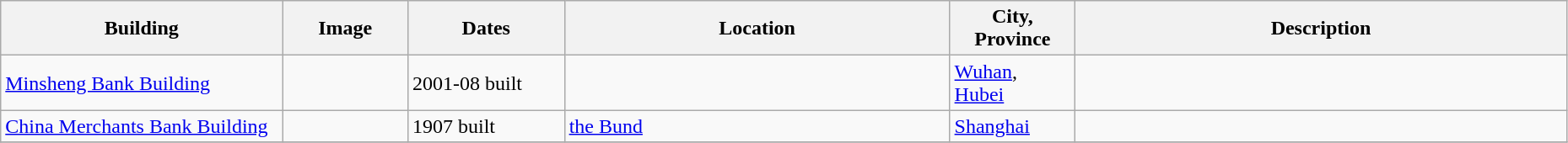<table class="wikitable sortable" style="width:98%">
<tr>
<th width = 18%><strong>Building</strong></th>
<th width = 8% class="unsortable"><strong>Image</strong></th>
<th width = 10%><strong>Dates</strong></th>
<th><strong>Location</strong></th>
<th width = 8%><strong>City, Province</strong></th>
<th class="unsortable"><strong>Description</strong></th>
</tr>
<tr>
<td><a href='#'>Minsheng Bank Building</a></td>
<td></td>
<td>2001-08 built</td>
<td></td>
<td><a href='#'>Wuhan</a>, <a href='#'>Hubei</a></td>
<td></td>
</tr>
<tr>
<td><a href='#'>China Merchants Bank Building</a></td>
<td></td>
<td>1907 built</td>
<td><a href='#'>the Bund</a><br></td>
<td><a href='#'>Shanghai</a></td>
<td></td>
</tr>
<tr>
</tr>
</table>
